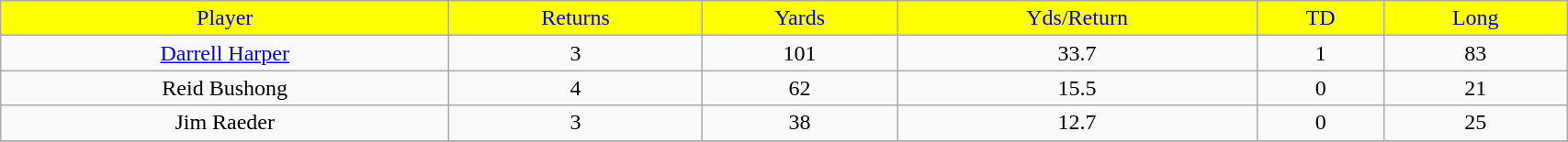<table class="wikitable" width="90%">
<tr align="center" style="background:yellow;color:blue;">
<td>Player</td>
<td>Returns</td>
<td>Yards</td>
<td>Yds/Return</td>
<td>TD</td>
<td>Long</td>
</tr>
<tr align="center" bgcolor="">
<td><a href='#'>Darrell Harper</a></td>
<td>3</td>
<td>101</td>
<td>33.7</td>
<td>1</td>
<td>83</td>
</tr>
<tr align="center" bgcolor="">
<td>Reid Bushong</td>
<td>4</td>
<td>62</td>
<td>15.5</td>
<td>0</td>
<td>21</td>
</tr>
<tr align="center" bgcolor="">
<td>Jim Raeder</td>
<td>3</td>
<td>38</td>
<td>12.7</td>
<td>0</td>
<td>25</td>
</tr>
<tr>
</tr>
</table>
